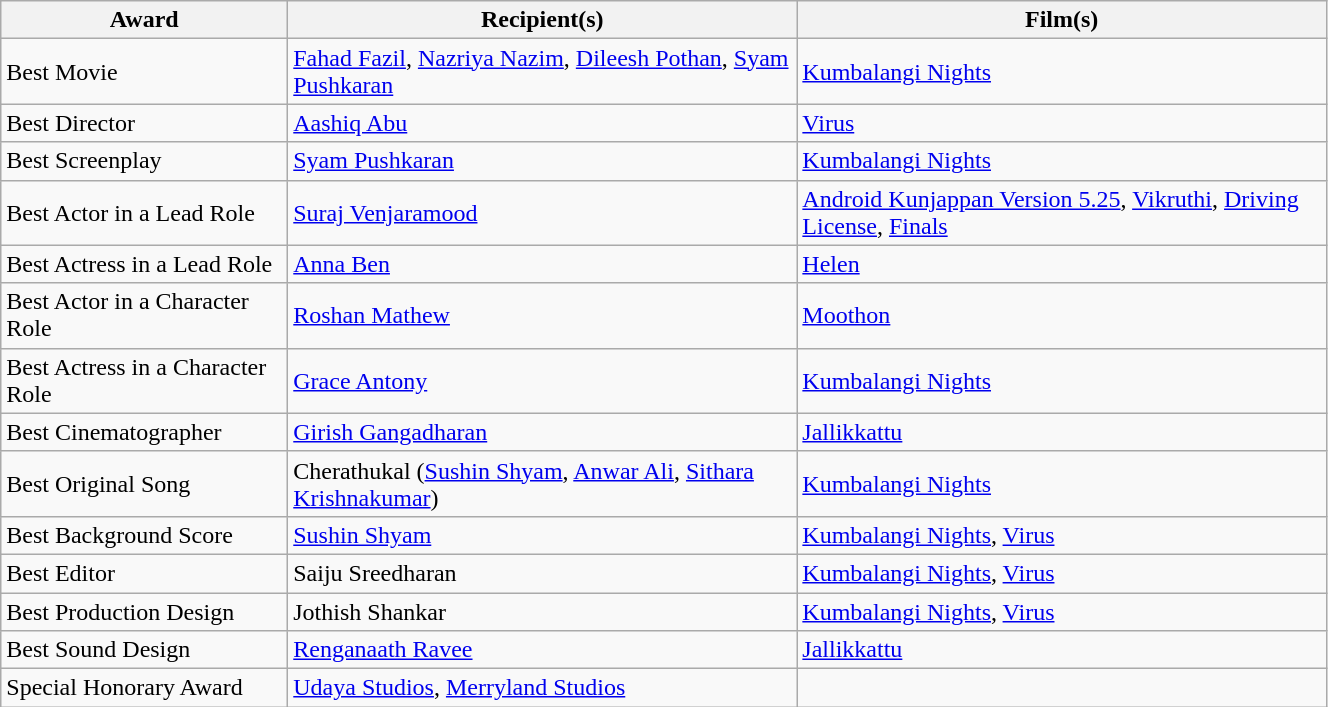<table class="wikitable" width=70%>
<tr>
<th>Award</th>
<th>Recipient(s)</th>
<th>Film(s)</th>
</tr>
<tr>
<td>Best Movie</td>
<td><a href='#'>Fahad Fazil</a>, <a href='#'>Nazriya Nazim</a>, <a href='#'>Dileesh Pothan</a>, <a href='#'>Syam Pushkaran</a></td>
<td><a href='#'>Kumbalangi Nights</a></td>
</tr>
<tr>
<td>Best Director</td>
<td><a href='#'>Aashiq Abu</a></td>
<td><a href='#'>Virus</a></td>
</tr>
<tr>
<td>Best Screenplay</td>
<td><a href='#'>Syam Pushkaran</a></td>
<td><a href='#'>Kumbalangi Nights</a></td>
</tr>
<tr>
<td>Best Actor in a Lead Role</td>
<td><a href='#'>Suraj Venjaramood</a></td>
<td><a href='#'>Android Kunjappan Version 5.25</a>, <a href='#'>Vikruthi</a>, <a href='#'>Driving License</a>, <a href='#'>Finals</a></td>
</tr>
<tr>
<td>Best Actress in a Lead Role</td>
<td><a href='#'>Anna Ben</a></td>
<td><a href='#'>Helen</a></td>
</tr>
<tr>
<td>Best Actor in a Character Role</td>
<td><a href='#'>Roshan Mathew</a></td>
<td><a href='#'>Moothon</a></td>
</tr>
<tr>
<td>Best Actress in a Character Role</td>
<td><a href='#'>Grace Antony</a></td>
<td><a href='#'>Kumbalangi Nights</a></td>
</tr>
<tr>
<td>Best Cinematographer</td>
<td><a href='#'>Girish Gangadharan</a></td>
<td><a href='#'>Jallikkattu</a></td>
</tr>
<tr>
<td>Best Original Song</td>
<td>Cherathukal (<a href='#'>Sushin Shyam</a>, <a href='#'>Anwar Ali</a>, <a href='#'>Sithara Krishnakumar</a>)</td>
<td><a href='#'>Kumbalangi Nights</a></td>
</tr>
<tr>
<td>Best Background Score</td>
<td><a href='#'>Sushin Shyam</a></td>
<td><a href='#'>Kumbalangi Nights</a>, <a href='#'>Virus</a></td>
</tr>
<tr>
<td>Best Editor</td>
<td>Saiju Sreedharan</td>
<td><a href='#'>Kumbalangi Nights</a>, <a href='#'>Virus</a></td>
</tr>
<tr>
<td>Best Production Design</td>
<td>Jothish Shankar</td>
<td><a href='#'>Kumbalangi Nights</a>, <a href='#'>Virus</a></td>
</tr>
<tr>
<td>Best Sound Design</td>
<td><a href='#'>Renganaath Ravee</a></td>
<td><a href='#'>Jallikkattu</a></td>
</tr>
<tr>
<td>Special Honorary Award</td>
<td><a href='#'>Udaya Studios</a>, <a href='#'>Merryland Studios</a></td>
<td></td>
</tr>
</table>
